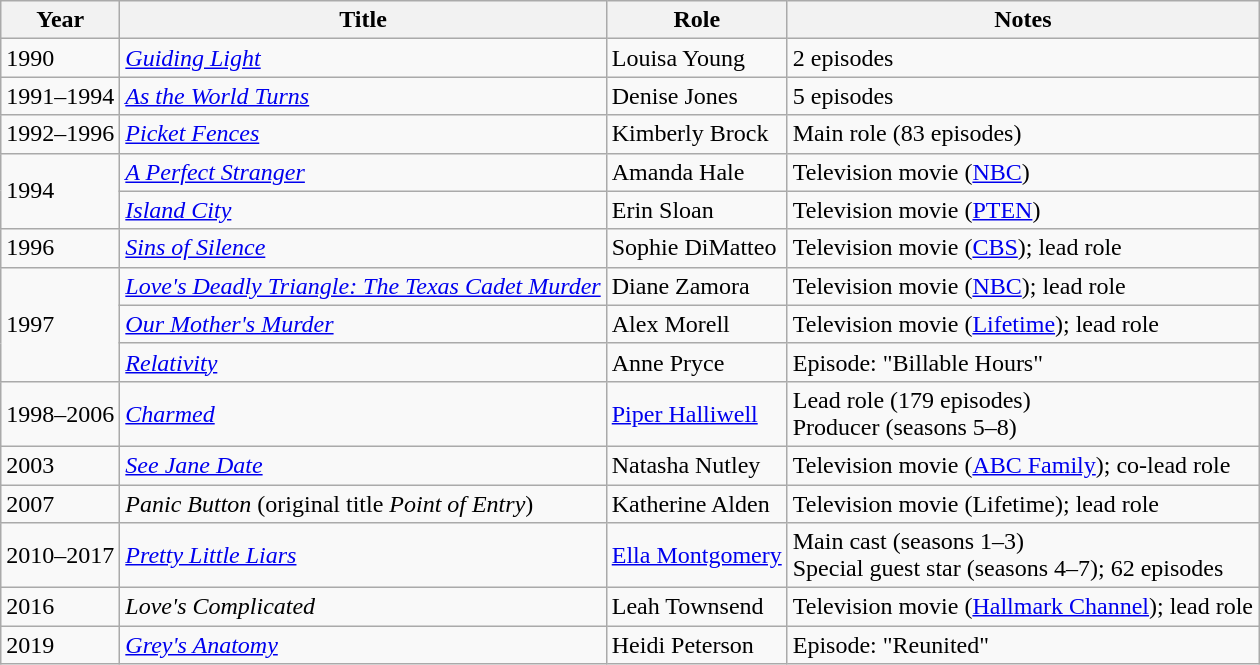<table class="wikitable sortable">
<tr>
<th>Year</th>
<th>Title</th>
<th>Role</th>
<th class="unsortable">Notes</th>
</tr>
<tr>
<td>1990</td>
<td><em><a href='#'>Guiding Light</a></em></td>
<td>Louisa Young</td>
<td>2 episodes</td>
</tr>
<tr>
<td>1991–1994</td>
<td><em><a href='#'>As the World Turns</a></em></td>
<td>Denise Jones</td>
<td>5 episodes</td>
</tr>
<tr>
<td>1992–1996</td>
<td><em><a href='#'>Picket Fences</a></em></td>
<td>Kimberly Brock</td>
<td>Main role (83 episodes)</td>
</tr>
<tr>
<td rowspan=2>1994</td>
<td><em><a href='#'>A Perfect Stranger</a></em></td>
<td>Amanda Hale</td>
<td>Television movie (<a href='#'>NBC</a>)</td>
</tr>
<tr>
<td><em><a href='#'>Island City</a></em></td>
<td>Erin Sloan</td>
<td>Television movie (<a href='#'>PTEN</a>)</td>
</tr>
<tr>
<td>1996</td>
<td><em><a href='#'>Sins of Silence</a></em></td>
<td>Sophie DiMatteo</td>
<td>Television movie (<a href='#'>CBS</a>); lead role</td>
</tr>
<tr>
<td rowspan=3>1997</td>
<td><em><a href='#'>Love's Deadly Triangle: The Texas Cadet Murder</a></em></td>
<td>Diane Zamora</td>
<td>Television movie (<a href='#'>NBC</a>); lead role</td>
</tr>
<tr>
<td><em><a href='#'>Our Mother's Murder</a></em></td>
<td>Alex Morell</td>
<td>Television movie (<a href='#'>Lifetime</a>); lead role</td>
</tr>
<tr>
<td><em><a href='#'>Relativity</a></em></td>
<td>Anne Pryce</td>
<td>Episode: "Billable Hours"</td>
</tr>
<tr>
<td>1998–2006</td>
<td><em><a href='#'>Charmed</a></em></td>
<td><a href='#'>Piper Halliwell</a></td>
<td>Lead role (179 episodes) <br>Producer (seasons 5–8)</td>
</tr>
<tr>
<td>2003</td>
<td><em><a href='#'>See Jane Date</a></em></td>
<td>Natasha Nutley</td>
<td>Television movie (<a href='#'>ABC Family</a>); co-lead role</td>
</tr>
<tr>
<td>2007</td>
<td><em>Panic Button</em> (original title <em>Point of Entry</em>)</td>
<td>Katherine Alden</td>
<td>Television movie (Lifetime); lead role</td>
</tr>
<tr>
<td>2010–2017</td>
<td><em><a href='#'>Pretty Little Liars</a></em></td>
<td><a href='#'>Ella Montgomery</a></td>
<td>Main cast (seasons 1–3)<br>Special guest star (seasons 4–7); 62 episodes</td>
</tr>
<tr>
<td>2016</td>
<td><em>Love's Complicated</em></td>
<td>Leah Townsend</td>
<td>Television movie (<a href='#'>Hallmark Channel</a>); lead role</td>
</tr>
<tr>
<td>2019</td>
<td><em><a href='#'>Grey's Anatomy</a></em></td>
<td>Heidi Peterson</td>
<td>Episode: "Reunited"</td>
</tr>
</table>
